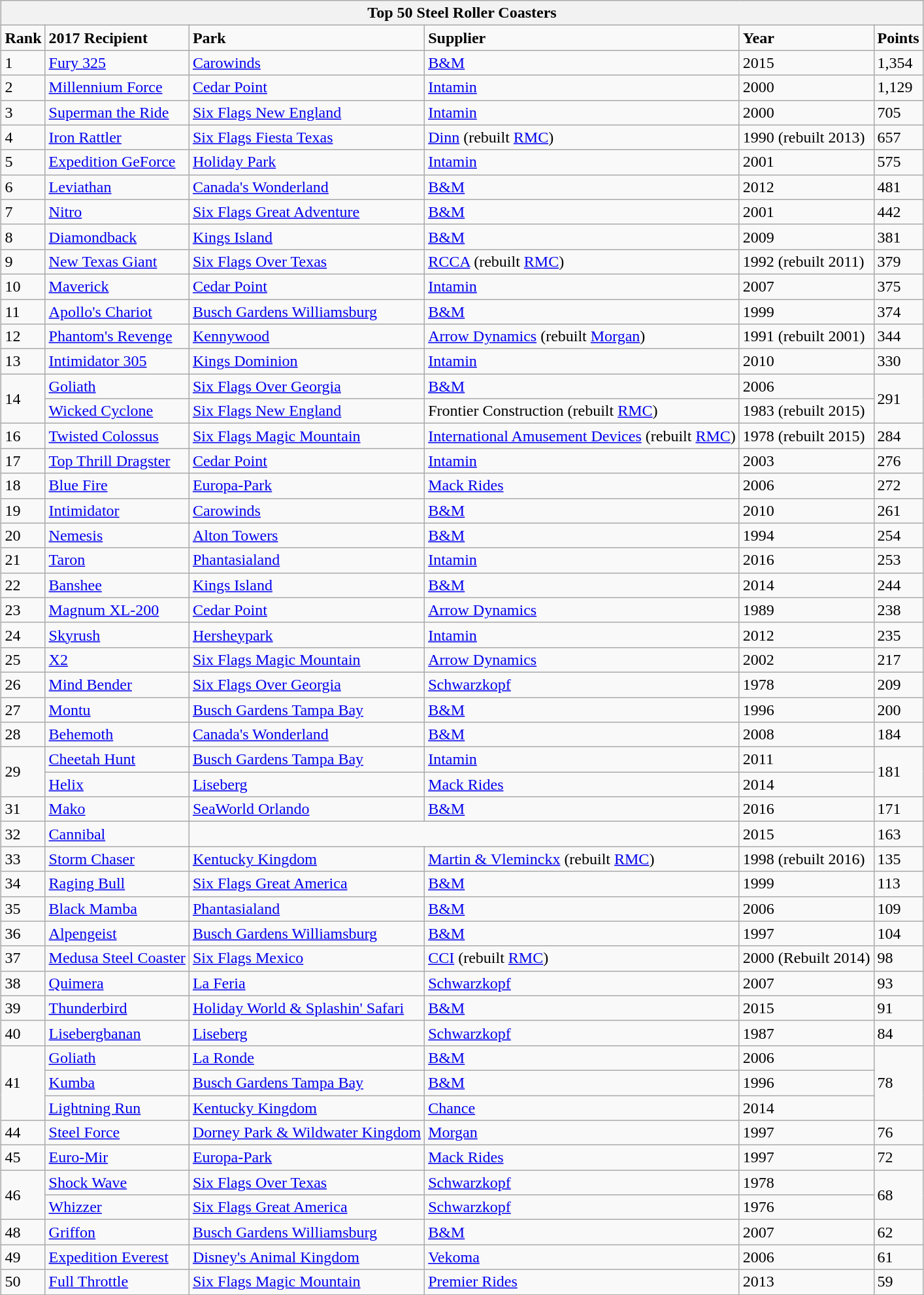<table class="wikitable" style="margin:1em auto;">
<tr>
<th colspan="500">Top 50 Steel Roller Coasters</th>
</tr>
<tr>
<td><strong>Rank</strong></td>
<td><strong>2017 Recipient</strong></td>
<td><strong>Park</strong></td>
<td><strong>Supplier</strong></td>
<td><strong>Year</strong></td>
<td><strong>Points</strong></td>
</tr>
<tr>
<td>1</td>
<td><a href='#'>Fury 325</a></td>
<td><a href='#'>Carowinds</a></td>
<td><a href='#'>B&M</a></td>
<td>2015</td>
<td>1,354</td>
</tr>
<tr>
<td>2</td>
<td><a href='#'>Millennium Force</a></td>
<td><a href='#'>Cedar Point</a></td>
<td><a href='#'>Intamin</a></td>
<td>2000</td>
<td>1,129</td>
</tr>
<tr>
<td>3</td>
<td><a href='#'>Superman the Ride</a></td>
<td><a href='#'>Six Flags New England</a></td>
<td><a href='#'>Intamin</a></td>
<td>2000</td>
<td>705</td>
</tr>
<tr>
<td>4</td>
<td><a href='#'>Iron Rattler</a></td>
<td><a href='#'>Six Flags Fiesta Texas</a></td>
<td><a href='#'>Dinn</a> (rebuilt <a href='#'>RMC</a>)</td>
<td>1990 (rebuilt 2013)</td>
<td>657</td>
</tr>
<tr>
<td>5</td>
<td><a href='#'>Expedition GeForce</a></td>
<td><a href='#'>Holiday Park</a></td>
<td><a href='#'>Intamin</a></td>
<td>2001</td>
<td>575</td>
</tr>
<tr>
<td>6</td>
<td><a href='#'>Leviathan</a></td>
<td><a href='#'>Canada's Wonderland</a></td>
<td><a href='#'>B&M</a></td>
<td>2012</td>
<td>481</td>
</tr>
<tr>
<td>7</td>
<td><a href='#'>Nitro</a></td>
<td><a href='#'>Six Flags Great Adventure</a></td>
<td><a href='#'>B&M</a></td>
<td>2001</td>
<td>442</td>
</tr>
<tr>
<td>8</td>
<td><a href='#'>Diamondback</a></td>
<td><a href='#'>Kings Island</a></td>
<td><a href='#'>B&M</a></td>
<td>2009</td>
<td>381</td>
</tr>
<tr>
<td>9</td>
<td><a href='#'>New Texas Giant</a></td>
<td><a href='#'>Six Flags Over Texas</a></td>
<td><a href='#'>RCCA</a> (rebuilt <a href='#'>RMC</a>)</td>
<td>1992 (rebuilt 2011)</td>
<td>379</td>
</tr>
<tr>
<td>10</td>
<td><a href='#'>Maverick</a></td>
<td><a href='#'>Cedar Point</a></td>
<td><a href='#'>Intamin</a></td>
<td>2007</td>
<td>375</td>
</tr>
<tr>
<td>11</td>
<td><a href='#'>Apollo's Chariot</a></td>
<td><a href='#'>Busch Gardens Williamsburg</a></td>
<td><a href='#'>B&M</a></td>
<td>1999</td>
<td>374</td>
</tr>
<tr>
<td>12</td>
<td><a href='#'>Phantom's Revenge</a></td>
<td><a href='#'>Kennywood</a></td>
<td><a href='#'>Arrow Dynamics</a> (rebuilt <a href='#'>Morgan</a>)</td>
<td>1991 (rebuilt 2001)</td>
<td>344</td>
</tr>
<tr>
<td>13</td>
<td><a href='#'>Intimidator 305</a></td>
<td><a href='#'>Kings Dominion</a></td>
<td><a href='#'>Intamin</a></td>
<td>2010</td>
<td>330</td>
</tr>
<tr>
<td rowspan="2">14</td>
<td><a href='#'>Goliath</a></td>
<td><a href='#'>Six Flags Over Georgia</a></td>
<td><a href='#'>B&M</a></td>
<td>2006</td>
<td rowspan="2">291</td>
</tr>
<tr>
<td><a href='#'>Wicked Cyclone</a></td>
<td><a href='#'>Six Flags New England</a></td>
<td>Frontier Construction (rebuilt <a href='#'>RMC</a>)</td>
<td>1983 (rebuilt 2015)</td>
</tr>
<tr>
<td>16</td>
<td><a href='#'>Twisted Colossus</a></td>
<td><a href='#'>Six Flags Magic Mountain</a></td>
<td><a href='#'>International Amusement Devices</a> (rebuilt <a href='#'>RMC</a>)</td>
<td>1978 (rebuilt 2015)</td>
<td>284</td>
</tr>
<tr>
<td>17</td>
<td><a href='#'>Top Thrill Dragster</a></td>
<td><a href='#'>Cedar Point</a></td>
<td><a href='#'>Intamin</a></td>
<td>2003</td>
<td>276</td>
</tr>
<tr>
<td>18</td>
<td><a href='#'>Blue Fire</a></td>
<td><a href='#'>Europa-Park</a></td>
<td><a href='#'>Mack Rides</a></td>
<td>2006</td>
<td>272</td>
</tr>
<tr>
<td>19</td>
<td><a href='#'>Intimidator</a></td>
<td><a href='#'>Carowinds</a></td>
<td><a href='#'>B&M</a></td>
<td>2010</td>
<td>261</td>
</tr>
<tr>
<td>20</td>
<td><a href='#'>Nemesis</a></td>
<td><a href='#'>Alton Towers</a></td>
<td><a href='#'>B&M</a></td>
<td>1994</td>
<td>254</td>
</tr>
<tr>
<td>21</td>
<td><a href='#'>Taron</a></td>
<td><a href='#'>Phantasialand</a></td>
<td><a href='#'>Intamin</a></td>
<td>2016</td>
<td>253</td>
</tr>
<tr>
<td>22</td>
<td><a href='#'>Banshee</a></td>
<td><a href='#'>Kings Island</a></td>
<td><a href='#'>B&M</a></td>
<td>2014</td>
<td>244</td>
</tr>
<tr>
<td>23</td>
<td><a href='#'>Magnum XL-200</a></td>
<td><a href='#'>Cedar Point</a></td>
<td><a href='#'>Arrow Dynamics</a></td>
<td>1989</td>
<td>238</td>
</tr>
<tr>
<td>24</td>
<td><a href='#'>Skyrush</a></td>
<td><a href='#'>Hersheypark</a></td>
<td><a href='#'>Intamin</a></td>
<td>2012</td>
<td>235</td>
</tr>
<tr>
<td>25</td>
<td><a href='#'>X2</a></td>
<td><a href='#'>Six Flags Magic Mountain</a></td>
<td><a href='#'>Arrow Dynamics</a></td>
<td>2002</td>
<td>217</td>
</tr>
<tr>
<td>26</td>
<td><a href='#'>Mind Bender</a></td>
<td><a href='#'>Six Flags Over Georgia</a></td>
<td><a href='#'>Schwarzkopf</a></td>
<td>1978</td>
<td>209</td>
</tr>
<tr>
<td>27</td>
<td><a href='#'>Montu</a></td>
<td><a href='#'>Busch Gardens Tampa Bay</a></td>
<td><a href='#'>B&M</a></td>
<td>1996</td>
<td>200</td>
</tr>
<tr>
<td>28</td>
<td><a href='#'>Behemoth</a></td>
<td><a href='#'>Canada's Wonderland</a></td>
<td><a href='#'>B&M</a></td>
<td>2008</td>
<td>184</td>
</tr>
<tr>
<td rowspan="2">29</td>
<td><a href='#'>Cheetah Hunt</a></td>
<td><a href='#'>Busch Gardens Tampa Bay</a></td>
<td><a href='#'>Intamin</a></td>
<td>2011</td>
<td rowspan="2">181</td>
</tr>
<tr>
<td><a href='#'>Helix</a></td>
<td><a href='#'>Liseberg</a></td>
<td><a href='#'>Mack Rides</a></td>
<td>2014</td>
</tr>
<tr>
<td>31</td>
<td><a href='#'>Mako</a></td>
<td><a href='#'>SeaWorld Orlando</a></td>
<td><a href='#'>B&M</a></td>
<td>2016</td>
<td>171</td>
</tr>
<tr>
<td>32</td>
<td><a href='#'>Cannibal</a></td>
<td colspan="2"></td>
<td>2015</td>
<td>163</td>
</tr>
<tr>
<td>33</td>
<td><a href='#'>Storm Chaser</a></td>
<td><a href='#'>Kentucky Kingdom</a></td>
<td><a href='#'>Martin & Vleminckx</a> (rebuilt <a href='#'>RMC</a>)</td>
<td>1998 (rebuilt 2016)</td>
<td>135</td>
</tr>
<tr>
<td>34</td>
<td><a href='#'>Raging Bull</a></td>
<td><a href='#'>Six Flags Great America</a></td>
<td><a href='#'>B&M</a></td>
<td>1999</td>
<td>113</td>
</tr>
<tr>
<td>35</td>
<td><a href='#'>Black Mamba</a></td>
<td><a href='#'>Phantasialand</a></td>
<td><a href='#'>B&M</a></td>
<td>2006</td>
<td>109</td>
</tr>
<tr>
<td>36</td>
<td><a href='#'>Alpengeist</a></td>
<td><a href='#'>Busch Gardens Williamsburg</a></td>
<td><a href='#'>B&M</a></td>
<td>1997</td>
<td>104</td>
</tr>
<tr>
<td>37</td>
<td><a href='#'>Medusa Steel Coaster</a></td>
<td><a href='#'>Six Flags Mexico</a></td>
<td><a href='#'>CCI</a> (rebuilt <a href='#'>RMC</a>)</td>
<td>2000 (Rebuilt 2014)</td>
<td>98</td>
</tr>
<tr>
<td>38</td>
<td><a href='#'>Quimera</a></td>
<td><a href='#'>La Feria</a></td>
<td><a href='#'>Schwarzkopf</a></td>
<td>2007</td>
<td>93</td>
</tr>
<tr>
<td>39</td>
<td><a href='#'>Thunderbird</a></td>
<td><a href='#'>Holiday World & Splashin' Safari</a></td>
<td><a href='#'>B&M</a></td>
<td>2015</td>
<td>91</td>
</tr>
<tr>
<td>40</td>
<td><a href='#'>Lisebergbanan</a></td>
<td><a href='#'>Liseberg</a></td>
<td><a href='#'>Schwarzkopf</a></td>
<td>1987</td>
<td>84</td>
</tr>
<tr>
<td rowspan="3">41</td>
<td><a href='#'>Goliath</a></td>
<td><a href='#'>La Ronde</a></td>
<td><a href='#'>B&M</a></td>
<td>2006</td>
<td rowspan="3">78</td>
</tr>
<tr>
<td><a href='#'>Kumba</a></td>
<td><a href='#'>Busch Gardens Tampa Bay</a></td>
<td><a href='#'>B&M</a></td>
<td>1996</td>
</tr>
<tr>
<td><a href='#'>Lightning Run</a></td>
<td><a href='#'>Kentucky Kingdom</a></td>
<td><a href='#'>Chance</a></td>
<td>2014</td>
</tr>
<tr>
<td>44</td>
<td><a href='#'>Steel Force</a></td>
<td><a href='#'>Dorney Park & Wildwater Kingdom</a></td>
<td><a href='#'>Morgan</a></td>
<td>1997</td>
<td>76</td>
</tr>
<tr>
<td>45</td>
<td><a href='#'>Euro-Mir</a></td>
<td><a href='#'>Europa-Park</a></td>
<td><a href='#'>Mack Rides</a></td>
<td>1997</td>
<td>72</td>
</tr>
<tr>
<td rowspan="2">46</td>
<td><a href='#'>Shock Wave</a></td>
<td><a href='#'>Six Flags Over Texas</a></td>
<td><a href='#'>Schwarzkopf</a></td>
<td>1978</td>
<td rowspan="2">68</td>
</tr>
<tr>
<td><a href='#'>Whizzer</a></td>
<td><a href='#'>Six Flags Great America</a></td>
<td><a href='#'>Schwarzkopf</a></td>
<td>1976</td>
</tr>
<tr>
<td>48</td>
<td><a href='#'>Griffon</a></td>
<td><a href='#'>Busch Gardens Williamsburg</a></td>
<td><a href='#'>B&M</a></td>
<td>2007</td>
<td>62</td>
</tr>
<tr>
<td>49</td>
<td><a href='#'>Expedition Everest</a></td>
<td><a href='#'>Disney's Animal Kingdom</a></td>
<td><a href='#'>Vekoma</a></td>
<td>2006</td>
<td>61</td>
</tr>
<tr>
<td>50</td>
<td><a href='#'>Full Throttle</a></td>
<td><a href='#'>Six Flags Magic Mountain</a></td>
<td><a href='#'>Premier Rides</a></td>
<td>2013</td>
<td>59</td>
</tr>
</table>
